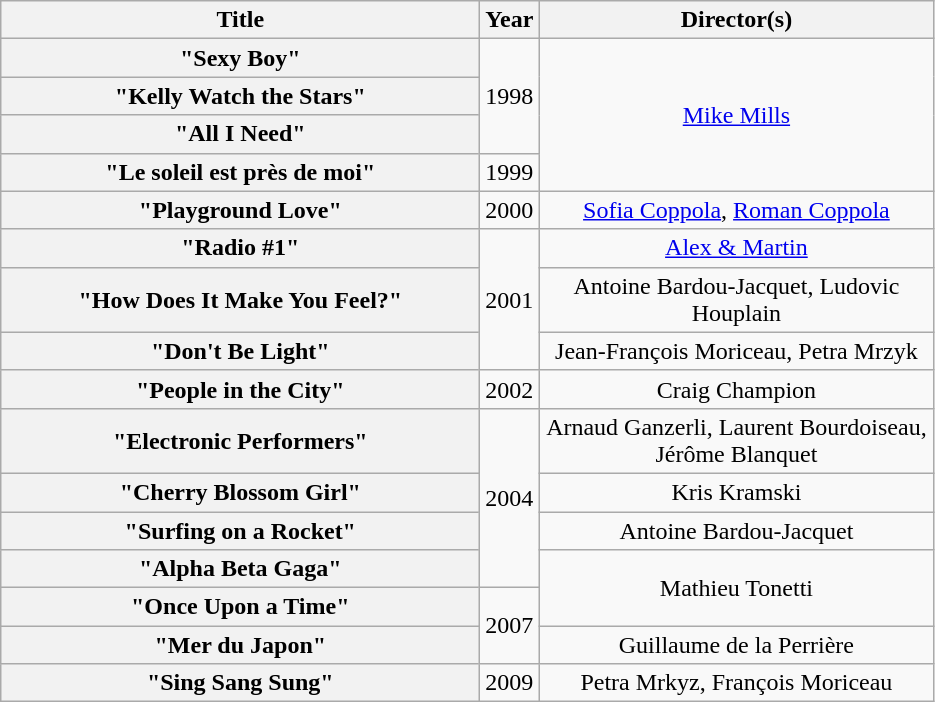<table class="wikitable plainrowheaders" style="text-align:center;">
<tr>
<th scope="col" style="width:19.5em;">Title</th>
<th scope="col">Year</th>
<th scope="col" style="width:16em;">Director(s)</th>
</tr>
<tr>
<th scope="row">"Sexy Boy"</th>
<td rowspan="3">1998</td>
<td rowspan="4"><a href='#'>Mike Mills</a></td>
</tr>
<tr>
<th scope="row">"Kelly Watch the Stars"</th>
</tr>
<tr>
<th scope="row">"All I Need"</th>
</tr>
<tr>
<th scope="row">"Le soleil est près de moi"</th>
<td>1999</td>
</tr>
<tr>
<th scope="row">"Playground Love"</th>
<td>2000</td>
<td><a href='#'>Sofia Coppola</a>, <a href='#'>Roman Coppola</a></td>
</tr>
<tr>
<th scope="row">"Radio #1"</th>
<td rowspan="3">2001</td>
<td><a href='#'>Alex & Martin</a></td>
</tr>
<tr>
<th scope="row">"How Does It Make You Feel?"</th>
<td>Antoine Bardou-Jacquet, Ludovic Houplain</td>
</tr>
<tr>
<th scope="row">"Don't Be Light"</th>
<td>Jean-François Moriceau, Petra Mrzyk</td>
</tr>
<tr>
<th scope="row">"People in the City"</th>
<td>2002</td>
<td>Craig Champion</td>
</tr>
<tr>
<th scope="row">"Electronic Performers"</th>
<td rowspan="4">2004</td>
<td>Arnaud Ganzerli, Laurent Bourdoiseau, Jérôme Blanquet</td>
</tr>
<tr>
<th scope="row">"Cherry Blossom Girl"</th>
<td>Kris Kramski</td>
</tr>
<tr>
<th scope="row">"Surfing on a Rocket"</th>
<td>Antoine Bardou-Jacquet</td>
</tr>
<tr>
<th scope="row">"Alpha Beta Gaga"</th>
<td rowspan="2">Mathieu Tonetti</td>
</tr>
<tr>
<th scope="row">"Once Upon a Time"</th>
<td rowspan="2">2007</td>
</tr>
<tr>
<th scope="row">"Mer du Japon"</th>
<td>Guillaume de la Perrière</td>
</tr>
<tr>
<th scope="row">"Sing Sang Sung"</th>
<td>2009</td>
<td>Petra Mrkyz, François Moriceau</td>
</tr>
</table>
